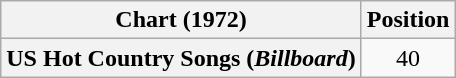<table class="wikitable plainrowheaders" style="text-align:center">
<tr>
<th scope="col">Chart (1972)</th>
<th scope="col">Position</th>
</tr>
<tr>
<th scope="row">US Hot Country Songs (<em>Billboard</em>)</th>
<td>40</td>
</tr>
</table>
